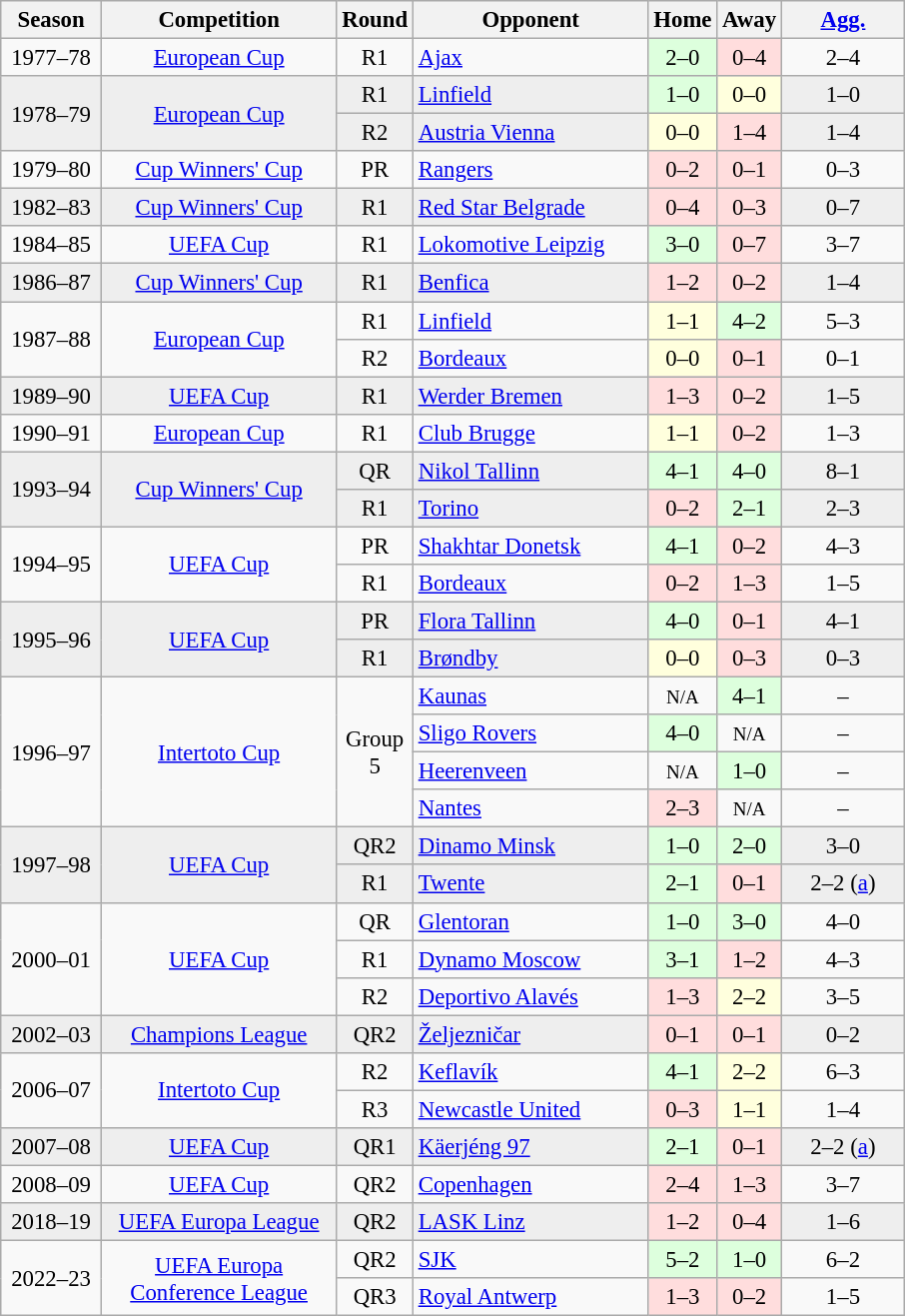<table class="wikitable" style="font-size:95%; text-align: center;">
<tr>
<th width="60">Season</th>
<th width="150">Competition</th>
<th width="30">Round</th>
<th width="150">Opponent</th>
<th width="30">Home</th>
<th width="30">Away</th>
<th width="75"><a href='#'>Agg.</a></th>
</tr>
<tr>
<td>1977–78</td>
<td><a href='#'>European Cup</a></td>
<td>R1</td>
<td align="left"> <a href='#'>Ajax</a></td>
<td bgcolor="#ddffdd">2–0</td>
<td bgcolor="#ffdddd">0–4</td>
<td>2–4</td>
</tr>
<tr bgcolor=#EEEEEE>
<td rowspan=2>1978–79</td>
<td rowspan=2><a href='#'>European Cup</a></td>
<td>R1</td>
<td align="left"> <a href='#'>Linfield</a></td>
<td bgcolor="#ddffdd">1–0</td>
<td bgcolor="#ffffdd">0–0</td>
<td>1–0</td>
</tr>
<tr bgcolor=#EEEEEE>
<td>R2</td>
<td align="left"> <a href='#'>Austria Vienna</a></td>
<td bgcolor="#ffffdd">0–0</td>
<td bgcolor="#ffdddd">1–4</td>
<td>1–4</td>
</tr>
<tr>
<td>1979–80</td>
<td><a href='#'>Cup Winners' Cup</a></td>
<td>PR</td>
<td align="left"> <a href='#'>Rangers</a></td>
<td bgcolor="#ffdddd">0–2</td>
<td bgcolor="#ffdddd">0–1</td>
<td>0–3</td>
</tr>
<tr bgcolor=#EEEEEE>
<td>1982–83</td>
<td><a href='#'>Cup Winners' Cup</a></td>
<td>R1</td>
<td align="left"> <a href='#'>Red Star Belgrade</a></td>
<td bgcolor="#ffdddd">0–4</td>
<td bgcolor="#ffdddd">0–3</td>
<td>0–7</td>
</tr>
<tr>
<td>1984–85</td>
<td><a href='#'>UEFA Cup</a></td>
<td>R1</td>
<td align="left"> <a href='#'>Lokomotive Leipzig</a></td>
<td bgcolor="#ddffdd">3–0</td>
<td bgcolor="#ffdddd">0–7</td>
<td>3–7</td>
</tr>
<tr bgcolor=#EEEEEE>
<td>1986–87</td>
<td><a href='#'>Cup Winners' Cup</a></td>
<td>R1</td>
<td align="left"> <a href='#'>Benfica</a></td>
<td bgcolor="#ffdddd">1–2</td>
<td bgcolor="#ffdddd">0–2</td>
<td>1–4</td>
</tr>
<tr>
<td rowspan=2>1987–88</td>
<td rowspan=2><a href='#'>European Cup</a></td>
<td>R1</td>
<td align="left"> <a href='#'>Linfield</a></td>
<td bgcolor="#ffffdd">1–1</td>
<td bgcolor="#ddffdd">4–2</td>
<td>5–3</td>
</tr>
<tr>
<td>R2</td>
<td align="left"> <a href='#'>Bordeaux</a></td>
<td bgcolor="#ffffdd">0–0</td>
<td bgcolor="#ffdddd">0–1</td>
<td>0–1</td>
</tr>
<tr bgcolor=#EEEEEE>
<td>1989–90</td>
<td><a href='#'>UEFA Cup</a></td>
<td>R1</td>
<td align="left"> <a href='#'>Werder Bremen</a></td>
<td bgcolor="#ffdddd">1–3</td>
<td bgcolor="#ffdddd">0–2</td>
<td>1–5</td>
</tr>
<tr>
<td>1990–91</td>
<td><a href='#'>European Cup</a></td>
<td>R1</td>
<td align="left"> <a href='#'>Club Brugge</a></td>
<td bgcolor="#ffffdd">1–1</td>
<td bgcolor="#ffdddd">0–2</td>
<td>1–3</td>
</tr>
<tr bgcolor=#EEEEEE>
<td rowspan=2>1993–94</td>
<td rowspan=2><a href='#'>Cup Winners' Cup</a></td>
<td>QR</td>
<td align="left"> <a href='#'>Nikol Tallinn</a></td>
<td bgcolor="#ddffdd">4–1</td>
<td bgcolor="#ddffdd">4–0</td>
<td>8–1</td>
</tr>
<tr bgcolor=#EEEEEE>
<td>R1</td>
<td align="left"> <a href='#'>Torino</a></td>
<td bgcolor="#ffdddd">0–2</td>
<td bgcolor="#ddffdd">2–1</td>
<td>2–3</td>
</tr>
<tr>
<td rowspan=2>1994–95</td>
<td rowspan=2><a href='#'>UEFA Cup</a></td>
<td>PR</td>
<td align="left"> <a href='#'>Shakhtar Donetsk</a></td>
<td bgcolor="#ddffdd">4–1</td>
<td bgcolor="#ffdddd">0–2</td>
<td>4–3</td>
</tr>
<tr>
<td>R1</td>
<td align="left"> <a href='#'>Bordeaux</a></td>
<td bgcolor="#ffdddd">0–2</td>
<td bgcolor="#ffdddd">1–3</td>
<td>1–5</td>
</tr>
<tr bgcolor=#EEEEEE>
<td rowspan=2>1995–96</td>
<td rowspan=2><a href='#'>UEFA Cup</a></td>
<td>PR</td>
<td align="left"> <a href='#'>Flora Tallinn</a></td>
<td bgcolor="#ddffdd">4–0</td>
<td bgcolor="#ffdddd">0–1</td>
<td>4–1</td>
</tr>
<tr bgcolor=#EEEEEE>
<td>R1</td>
<td align="left"> <a href='#'>Brøndby</a></td>
<td bgcolor="#ffffdd">0–0</td>
<td bgcolor="#ffdddd">0–3</td>
<td>0–3</td>
</tr>
<tr>
<td rowspan=4>1996–97</td>
<td rowspan=4><a href='#'>Intertoto Cup</a></td>
<td rowspan=4>Group<br>5</td>
<td align="left"> <a href='#'>Kaunas</a></td>
<td><span><small>N/A</small></span></td>
<td bgcolor="#ddffdd">4–1</td>
<td>–</td>
</tr>
<tr>
<td align="left"> <a href='#'>Sligo Rovers</a></td>
<td bgcolor="#ddffdd">4–0</td>
<td><span><small>N/A</small></span></td>
<td>–</td>
</tr>
<tr>
<td align="left"> <a href='#'>Heerenveen</a></td>
<td><span><small>N/A</small></span></td>
<td bgcolor="#ddffdd">1–0</td>
<td>–</td>
</tr>
<tr>
<td align="left"> <a href='#'>Nantes</a></td>
<td bgcolor="#ffdddd">2–3</td>
<td><span><small>N/A</small></span></td>
<td>–</td>
</tr>
<tr bgcolor=#EEEEEE>
<td rowspan=2>1997–98</td>
<td rowspan=2><a href='#'>UEFA Cup</a></td>
<td>QR2</td>
<td align="left"> <a href='#'>Dinamo Minsk</a></td>
<td bgcolor="#ddffdd">1–0</td>
<td bgcolor="#ddffdd">2–0</td>
<td>3–0</td>
</tr>
<tr bgcolor=#EEEEEE>
<td>R1</td>
<td align="left"> <a href='#'>Twente</a></td>
<td bgcolor="#ddffdd">2–1</td>
<td bgcolor="#ffdddd">0–1</td>
<td>2–2 (<a href='#'>a</a>)</td>
</tr>
<tr>
<td rowspan=3>2000–01</td>
<td rowspan=3><a href='#'>UEFA Cup</a></td>
<td>QR</td>
<td align="left"> <a href='#'>Glentoran</a></td>
<td bgcolor="#ddffdd">1–0</td>
<td bgcolor="#ddffdd">3–0</td>
<td>4–0</td>
</tr>
<tr>
<td>R1</td>
<td align="left"> <a href='#'>Dynamo Moscow</a></td>
<td bgcolor="#ddffdd">3–1</td>
<td bgcolor="#ffdddd">1–2</td>
<td>4–3</td>
</tr>
<tr>
<td>R2</td>
<td align="left"> <a href='#'>Deportivo Alavés</a></td>
<td bgcolor="#ffdddd">1–3</td>
<td bgcolor="#ffffdd">2–2</td>
<td>3–5</td>
</tr>
<tr bgcolor=#EEEEEE>
<td>2002–03</td>
<td><a href='#'>Champions League</a></td>
<td>QR2</td>
<td align="left"> <a href='#'>Željezničar</a></td>
<td bgcolor="#ffdddd">0–1</td>
<td bgcolor="#ffdddd">0–1</td>
<td>0–2</td>
</tr>
<tr>
<td rowspan=2>2006–07</td>
<td rowspan=2><a href='#'>Intertoto Cup</a></td>
<td>R2</td>
<td align="left"> <a href='#'>Keflavík</a></td>
<td bgcolor="#ddffdd">4–1</td>
<td bgcolor="#ffffdd">2–2</td>
<td>6–3</td>
</tr>
<tr>
<td>R3</td>
<td align="left"> <a href='#'>Newcastle United</a></td>
<td bgcolor="#ffdddd">0–3</td>
<td bgcolor="#ffffdd">1–1</td>
<td>1–4</td>
</tr>
<tr bgcolor=#EEEEEE>
<td>2007–08</td>
<td><a href='#'>UEFA Cup</a></td>
<td>QR1</td>
<td align="left"> <a href='#'>Käerjéng 97</a></td>
<td bgcolor="#ddffdd">2–1</td>
<td bgcolor="#ffdddd">0–1</td>
<td>2–2 (<a href='#'>a</a>)</td>
</tr>
<tr>
<td>2008–09</td>
<td><a href='#'>UEFA Cup</a></td>
<td>QR2</td>
<td align="left"> <a href='#'>Copenhagen</a></td>
<td bgcolor="#ffdddd">2–4</td>
<td bgcolor="#ffdddd">1–3</td>
<td>3–7</td>
</tr>
<tr bgcolor=#EEEEEE>
<td>2018–19</td>
<td><a href='#'>UEFA Europa League</a></td>
<td>QR2</td>
<td align="left"> <a href='#'>LASK Linz</a></td>
<td bgcolor="#ffdddd">1–2</td>
<td bgcolor="#ffdddd">0–4</td>
<td>1–6</td>
</tr>
<tr>
<td rowspan=2>2022–23</td>
<td rowspan=2><a href='#'>UEFA Europa Conference League</a></td>
<td>QR2</td>
<td align="left"> <a href='#'>SJK</a></td>
<td bgcolor="#ddffdd">5–2</td>
<td bgcolor="#ddffdd">1–0</td>
<td>6–2</td>
</tr>
<tr>
<td>QR3</td>
<td align="left"> <a href='#'>Royal Antwerp</a></td>
<td bgcolor="#ffdddd">1–3</td>
<td bgcolor="#ffdddd">0–2</td>
<td>1–5</td>
</tr>
</table>
